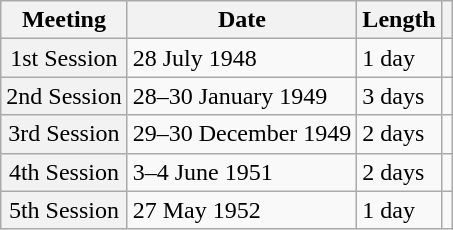<table class="wikitable sortable plainrowheaders">
<tr>
<th scope="col">Meeting</th>
<th scope="col">Date</th>
<th scope="col">Length</th>
<th scope="col" class="unsortable"></th>
</tr>
<tr>
<th scope="row" style="font-weight:normal;">1st Session</th>
<td>28 July 1948</td>
<td>1 day</td>
<td align="center"></td>
</tr>
<tr>
<th scope="row" style="font-weight:normal;">2nd Session</th>
<td>28–30 January 1949</td>
<td>3 days</td>
<td align="center"></td>
</tr>
<tr>
<th scope="row" style="font-weight:normal;">3rd Session</th>
<td>29–30 December 1949</td>
<td>2 days</td>
<td align="center"></td>
</tr>
<tr>
<th scope="row" style="font-weight:normal;">4th Session</th>
<td>3–4 June 1951</td>
<td>2 days</td>
<td align="center"></td>
</tr>
<tr>
<th scope="row" style="font-weight:normal;">5th Session</th>
<td>27 May 1952</td>
<td>1 day</td>
<td align="center"></td>
</tr>
</table>
